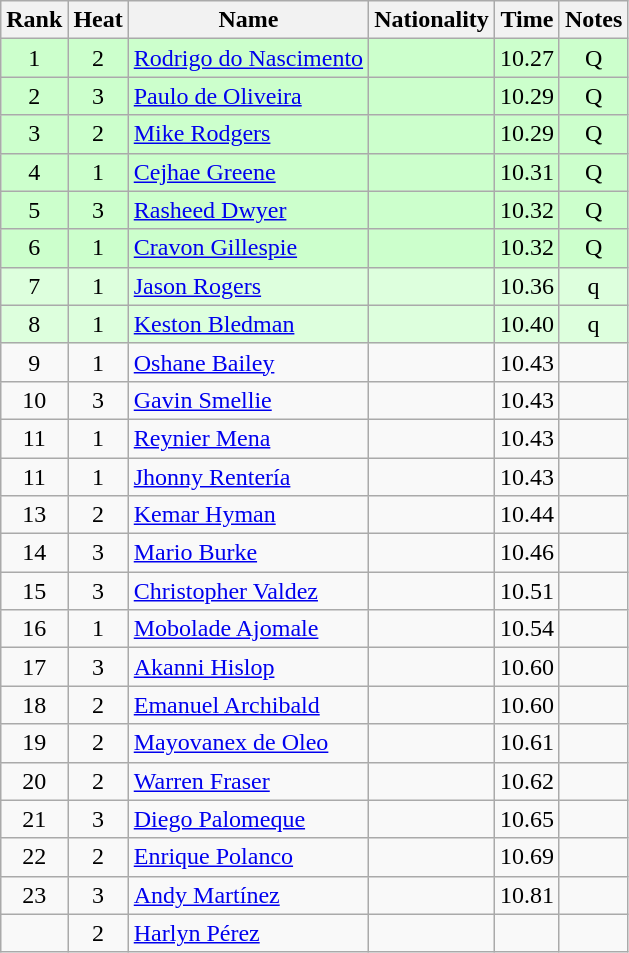<table class="wikitable sortable" style="text-align:center">
<tr>
<th>Rank</th>
<th>Heat</th>
<th>Name</th>
<th>Nationality</th>
<th>Time</th>
<th>Notes</th>
</tr>
<tr bgcolor=ccffcc>
<td>1</td>
<td>2</td>
<td align=left><a href='#'>Rodrigo do Nascimento</a></td>
<td align=left></td>
<td>10.27</td>
<td>Q</td>
</tr>
<tr bgcolor=ccffcc>
<td>2</td>
<td>3</td>
<td align=left><a href='#'>Paulo de Oliveira</a></td>
<td align=left></td>
<td>10.29</td>
<td>Q</td>
</tr>
<tr bgcolor=ccffcc>
<td>3</td>
<td>2</td>
<td align=left><a href='#'>Mike Rodgers</a></td>
<td align=left></td>
<td>10.29</td>
<td>Q</td>
</tr>
<tr bgcolor=ccffcc>
<td>4</td>
<td>1</td>
<td align=left><a href='#'>Cejhae Greene</a></td>
<td align=left></td>
<td>10.31</td>
<td>Q</td>
</tr>
<tr bgcolor=ccffcc>
<td>5</td>
<td>3</td>
<td align=left><a href='#'>Rasheed Dwyer</a></td>
<td align=left></td>
<td>10.32</td>
<td>Q</td>
</tr>
<tr bgcolor=ccffcc>
<td>6</td>
<td>1</td>
<td align=left><a href='#'>Cravon Gillespie</a></td>
<td align=left></td>
<td>10.32</td>
<td>Q</td>
</tr>
<tr bgcolor=ddffdd>
<td>7</td>
<td>1</td>
<td align=left><a href='#'>Jason Rogers</a></td>
<td align=left></td>
<td>10.36</td>
<td>q</td>
</tr>
<tr bgcolor=ddffdd>
<td>8</td>
<td>1</td>
<td align=left><a href='#'>Keston Bledman</a></td>
<td align=left></td>
<td>10.40</td>
<td>q</td>
</tr>
<tr>
<td>9</td>
<td>1</td>
<td align=left><a href='#'>Oshane Bailey</a></td>
<td align=left></td>
<td>10.43</td>
<td></td>
</tr>
<tr>
<td>10</td>
<td>3</td>
<td align=left><a href='#'>Gavin Smellie</a></td>
<td align=left></td>
<td>10.43</td>
<td></td>
</tr>
<tr>
<td>11</td>
<td>1</td>
<td align=left><a href='#'>Reynier Mena</a></td>
<td align=left></td>
<td>10.43</td>
<td></td>
</tr>
<tr>
<td>11</td>
<td>1</td>
<td align=left><a href='#'>Jhonny Rentería</a></td>
<td align=left></td>
<td>10.43</td>
<td></td>
</tr>
<tr>
<td>13</td>
<td>2</td>
<td align=left><a href='#'>Kemar Hyman</a></td>
<td align=left></td>
<td>10.44</td>
<td></td>
</tr>
<tr>
<td>14</td>
<td>3</td>
<td align=left><a href='#'>Mario Burke</a></td>
<td align=left></td>
<td>10.46</td>
<td></td>
</tr>
<tr>
<td>15</td>
<td>3</td>
<td align=left><a href='#'>Christopher Valdez</a></td>
<td align=left></td>
<td>10.51</td>
<td></td>
</tr>
<tr>
<td>16</td>
<td>1</td>
<td align=left><a href='#'>Mobolade Ajomale</a></td>
<td align=left></td>
<td>10.54</td>
<td></td>
</tr>
<tr>
<td>17</td>
<td>3</td>
<td align=left><a href='#'>Akanni Hislop</a></td>
<td align=left></td>
<td>10.60</td>
<td></td>
</tr>
<tr>
<td>18</td>
<td>2</td>
<td align=left><a href='#'>Emanuel Archibald</a></td>
<td align=left></td>
<td>10.60</td>
<td></td>
</tr>
<tr>
<td>19</td>
<td>2</td>
<td align=left><a href='#'>Mayovanex de Oleo</a></td>
<td align=left></td>
<td>10.61</td>
<td></td>
</tr>
<tr>
<td>20</td>
<td>2</td>
<td align=left><a href='#'>Warren Fraser</a></td>
<td align=left></td>
<td>10.62</td>
<td></td>
</tr>
<tr>
<td>21</td>
<td>3</td>
<td align=left><a href='#'>Diego Palomeque</a></td>
<td align=left></td>
<td>10.65</td>
<td></td>
</tr>
<tr>
<td>22</td>
<td>2</td>
<td align=left><a href='#'>Enrique Polanco</a></td>
<td align=left></td>
<td>10.69</td>
<td></td>
</tr>
<tr>
<td>23</td>
<td>3</td>
<td align=left><a href='#'>Andy Martínez</a></td>
<td align=left></td>
<td>10.81</td>
<td></td>
</tr>
<tr>
<td></td>
<td>2</td>
<td align=left><a href='#'>Harlyn Pérez</a></td>
<td align=left></td>
<td></td>
<td></td>
</tr>
</table>
